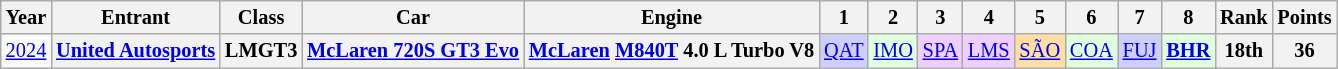<table class="wikitable" style="text-align:center; font-size:85%">
<tr>
<th>Year</th>
<th>Entrant</th>
<th>Class</th>
<th>Car</th>
<th>Engine</th>
<th>1</th>
<th>2</th>
<th>3</th>
<th>4</th>
<th>5</th>
<th>6</th>
<th>7</th>
<th>8</th>
<th>Rank</th>
<th>Points</th>
</tr>
<tr>
<td><a href='#'>2024</a></td>
<th nowrap><a href='#'>United Autosports</a></th>
<th>LMGT3</th>
<th nowrap><a href='#'>McLaren 720S GT3 Evo</a></th>
<th nowrap><a href='#'>McLaren</a> <a href='#'>M840T</a> 4.0 L Turbo V8</th>
<td style="background:#CFCFFF;"><a href='#'>QAT</a><br></td>
<td style="background:#DFFFDF;"><a href='#'>IMO</a><br></td>
<td style="background:#EFCFFF;"><a href='#'>SPA</a><br></td>
<td style="background:#EFCFFF;"><a href='#'>LMS</a><br></td>
<td style="background:#FFDF9F;"><a href='#'>SÃO</a><br></td>
<td style="background:#DFFFDF;"><a href='#'>COA</a><br></td>
<td style="background:#CFCFFF;"><a href='#'>FUJ</a><br></td>
<td style="background:#DFFFDF;"><strong><a href='#'>BHR</a></strong><br></td>
<th>18th</th>
<th>36</th>
</tr>
</table>
